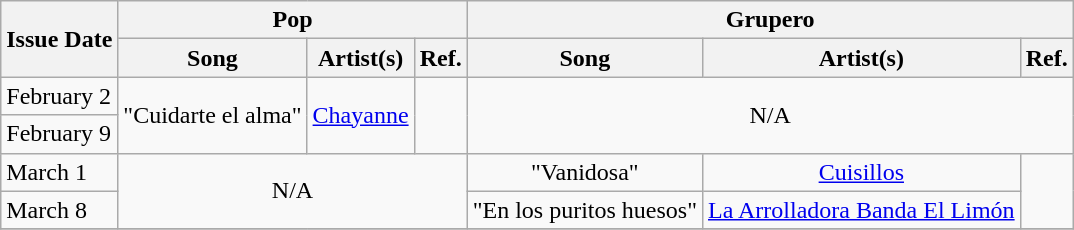<table class="wikitable">
<tr>
<th style="text-align: center;" rowspan="2">Issue Date</th>
<th style="text-align: center;" colspan="3">Pop</th>
<th style="text-align: center;" colspan="3">Grupero</th>
</tr>
<tr>
<th>Song</th>
<th>Artist(s)</th>
<th>Ref.</th>
<th>Song</th>
<th>Artist(s)</th>
<th>Ref.</th>
</tr>
<tr>
<td>February 2</td>
<td align="center" rowspan="2">"Cuidarte el alma"</td>
<td align="center" rowspan="2"><a href='#'>Chayanne</a></td>
<td align="center" rowspan="2"></td>
<td align="center" colspan="3" rowspan="2">N/A</td>
</tr>
<tr>
<td>February 9</td>
</tr>
<tr>
<td>March 1</td>
<td align="center" colspan="3" rowspan="2">N/A</td>
<td align="center">"Vanidosa"</td>
<td align="center"><a href='#'>Cuisillos</a></td>
<td align="center" rowspan="2"></td>
</tr>
<tr>
<td>March 8</td>
<td align="center">"En los puritos huesos"</td>
<td align="center"><a href='#'>La Arrolladora Banda El Limón</a></td>
</tr>
<tr>
</tr>
</table>
